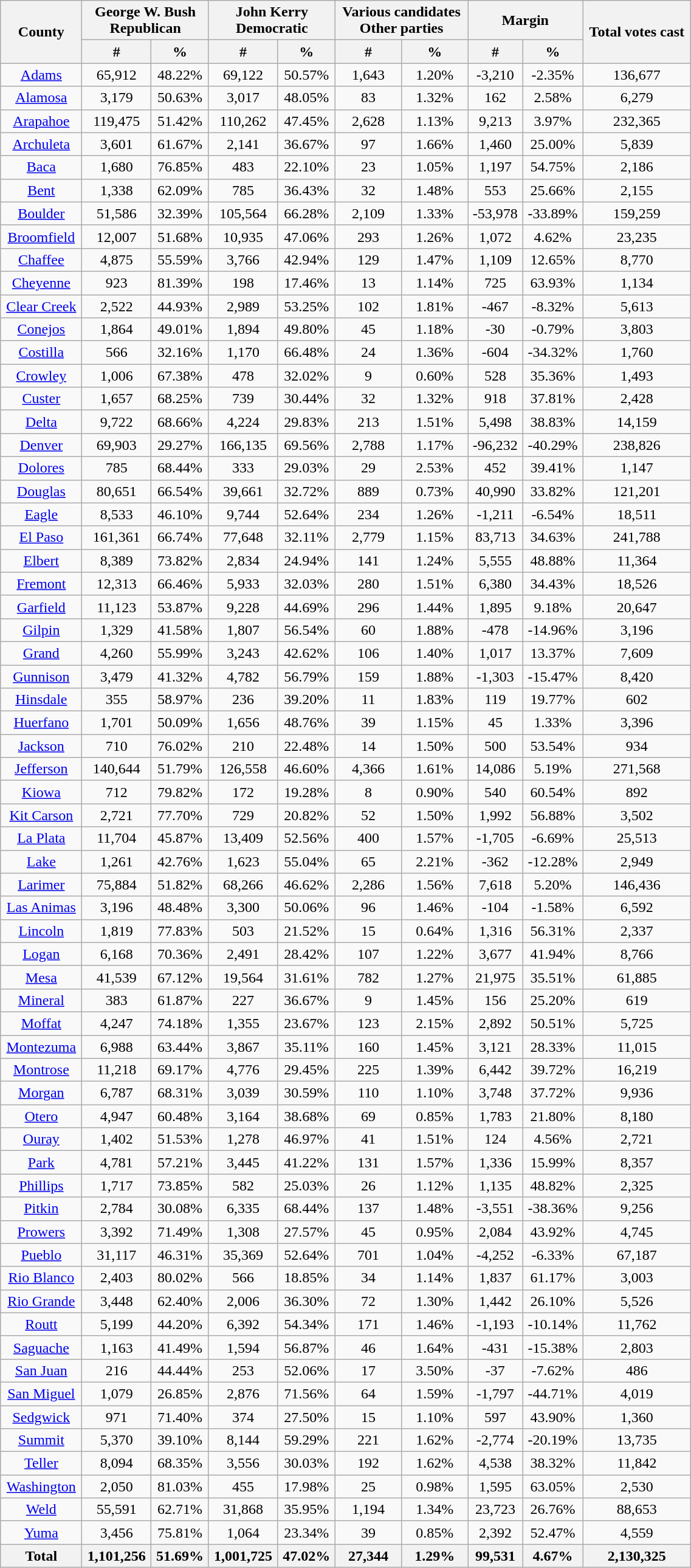<table width="60%"  class="wikitable sortable" style="text-align:center">
<tr>
<th style="text-align:center;" rowspan="2">County</th>
<th style="text-align:center;" colspan="2">George W. Bush<br>Republican</th>
<th style="text-align:center;" colspan="2">John Kerry<br>Democratic</th>
<th style="text-align:center;" colspan="2">Various candidates<br>Other parties</th>
<th style="text-align:center;" colspan="2">Margin</th>
<th style="text-align:center;" rowspan="2">Total votes cast</th>
</tr>
<tr>
<th style="text-align:center;" data-sort-type="number">#</th>
<th style="text-align:center;" data-sort-type="number">%</th>
<th style="text-align:center;" data-sort-type="number">#</th>
<th style="text-align:center;" data-sort-type="number">%</th>
<th style="text-align:center;" data-sort-type="number">#</th>
<th style="text-align:center;" data-sort-type="number">%</th>
<th style="text-align:center;" data-sort-type="number">#</th>
<th style="text-align:center;" data-sort-type="number">%</th>
</tr>
<tr style="text-align:center;">
<td><a href='#'>Adams</a></td>
<td>65,912</td>
<td>48.22%</td>
<td>69,122</td>
<td>50.57%</td>
<td>1,643</td>
<td>1.20%</td>
<td>-3,210</td>
<td>-2.35%</td>
<td>136,677</td>
</tr>
<tr style="text-align:center;">
<td><a href='#'>Alamosa</a></td>
<td>3,179</td>
<td>50.63%</td>
<td>3,017</td>
<td>48.05%</td>
<td>83</td>
<td>1.32%</td>
<td>162</td>
<td>2.58%</td>
<td>6,279</td>
</tr>
<tr style="text-align:center;">
<td><a href='#'>Arapahoe</a></td>
<td>119,475</td>
<td>51.42%</td>
<td>110,262</td>
<td>47.45%</td>
<td>2,628</td>
<td>1.13%</td>
<td>9,213</td>
<td>3.97%</td>
<td>232,365</td>
</tr>
<tr style="text-align:center;">
<td><a href='#'>Archuleta</a></td>
<td>3,601</td>
<td>61.67%</td>
<td>2,141</td>
<td>36.67%</td>
<td>97</td>
<td>1.66%</td>
<td>1,460</td>
<td>25.00%</td>
<td>5,839</td>
</tr>
<tr style="text-align:center;">
<td><a href='#'>Baca</a></td>
<td>1,680</td>
<td>76.85%</td>
<td>483</td>
<td>22.10%</td>
<td>23</td>
<td>1.05%</td>
<td>1,197</td>
<td>54.75%</td>
<td>2,186</td>
</tr>
<tr style="text-align:center;">
<td><a href='#'>Bent</a></td>
<td>1,338</td>
<td>62.09%</td>
<td>785</td>
<td>36.43%</td>
<td>32</td>
<td>1.48%</td>
<td>553</td>
<td>25.66%</td>
<td>2,155</td>
</tr>
<tr style="text-align:center;">
<td><a href='#'>Boulder</a></td>
<td>51,586</td>
<td>32.39%</td>
<td>105,564</td>
<td>66.28%</td>
<td>2,109</td>
<td>1.33%</td>
<td>-53,978</td>
<td>-33.89%</td>
<td>159,259</td>
</tr>
<tr style="text-align:center;">
<td><a href='#'>Broomfield</a></td>
<td>12,007</td>
<td>51.68%</td>
<td>10,935</td>
<td>47.06%</td>
<td>293</td>
<td>1.26%</td>
<td>1,072</td>
<td>4.62%</td>
<td>23,235</td>
</tr>
<tr style="text-align:center;">
<td><a href='#'>Chaffee</a></td>
<td>4,875</td>
<td>55.59%</td>
<td>3,766</td>
<td>42.94%</td>
<td>129</td>
<td>1.47%</td>
<td>1,109</td>
<td>12.65%</td>
<td>8,770</td>
</tr>
<tr style="text-align:center;">
<td><a href='#'>Cheyenne</a></td>
<td>923</td>
<td>81.39%</td>
<td>198</td>
<td>17.46%</td>
<td>13</td>
<td>1.14%</td>
<td>725</td>
<td>63.93%</td>
<td>1,134</td>
</tr>
<tr style="text-align:center;">
<td><a href='#'>Clear Creek</a></td>
<td>2,522</td>
<td>44.93%</td>
<td>2,989</td>
<td>53.25%</td>
<td>102</td>
<td>1.81%</td>
<td>-467</td>
<td>-8.32%</td>
<td>5,613</td>
</tr>
<tr style="text-align:center;">
<td><a href='#'>Conejos</a></td>
<td>1,864</td>
<td>49.01%</td>
<td>1,894</td>
<td>49.80%</td>
<td>45</td>
<td>1.18%</td>
<td>-30</td>
<td>-0.79%</td>
<td>3,803</td>
</tr>
<tr style="text-align:center;">
<td><a href='#'>Costilla</a></td>
<td>566</td>
<td>32.16%</td>
<td>1,170</td>
<td>66.48%</td>
<td>24</td>
<td>1.36%</td>
<td>-604</td>
<td>-34.32%</td>
<td>1,760</td>
</tr>
<tr style="text-align:center;">
<td><a href='#'>Crowley</a></td>
<td>1,006</td>
<td>67.38%</td>
<td>478</td>
<td>32.02%</td>
<td>9</td>
<td>0.60%</td>
<td>528</td>
<td>35.36%</td>
<td>1,493</td>
</tr>
<tr style="text-align:center;">
<td><a href='#'>Custer</a></td>
<td>1,657</td>
<td>68.25%</td>
<td>739</td>
<td>30.44%</td>
<td>32</td>
<td>1.32%</td>
<td>918</td>
<td>37.81%</td>
<td>2,428</td>
</tr>
<tr style="text-align:center;">
<td><a href='#'>Delta</a></td>
<td>9,722</td>
<td>68.66%</td>
<td>4,224</td>
<td>29.83%</td>
<td>213</td>
<td>1.51%</td>
<td>5,498</td>
<td>38.83%</td>
<td>14,159</td>
</tr>
<tr style="text-align:center;">
<td><a href='#'>Denver</a></td>
<td>69,903</td>
<td>29.27%</td>
<td>166,135</td>
<td>69.56%</td>
<td>2,788</td>
<td>1.17%</td>
<td>-96,232</td>
<td>-40.29%</td>
<td>238,826</td>
</tr>
<tr style="text-align:center;">
<td><a href='#'>Dolores</a></td>
<td>785</td>
<td>68.44%</td>
<td>333</td>
<td>29.03%</td>
<td>29</td>
<td>2.53%</td>
<td>452</td>
<td>39.41%</td>
<td>1,147</td>
</tr>
<tr style="text-align:center;">
<td><a href='#'>Douglas</a></td>
<td>80,651</td>
<td>66.54%</td>
<td>39,661</td>
<td>32.72%</td>
<td>889</td>
<td>0.73%</td>
<td>40,990</td>
<td>33.82%</td>
<td>121,201</td>
</tr>
<tr style="text-align:center;">
<td><a href='#'>Eagle</a></td>
<td>8,533</td>
<td>46.10%</td>
<td>9,744</td>
<td>52.64%</td>
<td>234</td>
<td>1.26%</td>
<td>-1,211</td>
<td>-6.54%</td>
<td>18,511</td>
</tr>
<tr style="text-align:center;">
<td><a href='#'>El Paso</a></td>
<td>161,361</td>
<td>66.74%</td>
<td>77,648</td>
<td>32.11%</td>
<td>2,779</td>
<td>1.15%</td>
<td>83,713</td>
<td>34.63%</td>
<td>241,788</td>
</tr>
<tr style="text-align:center;">
<td><a href='#'>Elbert</a></td>
<td>8,389</td>
<td>73.82%</td>
<td>2,834</td>
<td>24.94%</td>
<td>141</td>
<td>1.24%</td>
<td>5,555</td>
<td>48.88%</td>
<td>11,364</td>
</tr>
<tr style="text-align:center;">
<td><a href='#'>Fremont</a></td>
<td>12,313</td>
<td>66.46%</td>
<td>5,933</td>
<td>32.03%</td>
<td>280</td>
<td>1.51%</td>
<td>6,380</td>
<td>34.43%</td>
<td>18,526</td>
</tr>
<tr style="text-align:center;">
<td><a href='#'>Garfield</a></td>
<td>11,123</td>
<td>53.87%</td>
<td>9,228</td>
<td>44.69%</td>
<td>296</td>
<td>1.44%</td>
<td>1,895</td>
<td>9.18%</td>
<td>20,647</td>
</tr>
<tr style="text-align:center;">
<td><a href='#'>Gilpin</a></td>
<td>1,329</td>
<td>41.58%</td>
<td>1,807</td>
<td>56.54%</td>
<td>60</td>
<td>1.88%</td>
<td>-478</td>
<td>-14.96%</td>
<td>3,196</td>
</tr>
<tr style="text-align:center;">
<td><a href='#'>Grand</a></td>
<td>4,260</td>
<td>55.99%</td>
<td>3,243</td>
<td>42.62%</td>
<td>106</td>
<td>1.40%</td>
<td>1,017</td>
<td>13.37%</td>
<td>7,609</td>
</tr>
<tr style="text-align:center;">
<td><a href='#'>Gunnison</a></td>
<td>3,479</td>
<td>41.32%</td>
<td>4,782</td>
<td>56.79%</td>
<td>159</td>
<td>1.88%</td>
<td>-1,303</td>
<td>-15.47%</td>
<td>8,420</td>
</tr>
<tr style="text-align:center;">
<td><a href='#'>Hinsdale</a></td>
<td>355</td>
<td>58.97%</td>
<td>236</td>
<td>39.20%</td>
<td>11</td>
<td>1.83%</td>
<td>119</td>
<td>19.77%</td>
<td>602</td>
</tr>
<tr style="text-align:center;">
<td><a href='#'>Huerfano</a></td>
<td>1,701</td>
<td>50.09%</td>
<td>1,656</td>
<td>48.76%</td>
<td>39</td>
<td>1.15%</td>
<td>45</td>
<td>1.33%</td>
<td>3,396</td>
</tr>
<tr style="text-align:center;">
<td><a href='#'>Jackson</a></td>
<td>710</td>
<td>76.02%</td>
<td>210</td>
<td>22.48%</td>
<td>14</td>
<td>1.50%</td>
<td>500</td>
<td>53.54%</td>
<td>934</td>
</tr>
<tr style="text-align:center;">
<td><a href='#'>Jefferson</a></td>
<td>140,644</td>
<td>51.79%</td>
<td>126,558</td>
<td>46.60%</td>
<td>4,366</td>
<td>1.61%</td>
<td>14,086</td>
<td>5.19%</td>
<td>271,568</td>
</tr>
<tr style="text-align:center;">
<td><a href='#'>Kiowa</a></td>
<td>712</td>
<td>79.82%</td>
<td>172</td>
<td>19.28%</td>
<td>8</td>
<td>0.90%</td>
<td>540</td>
<td>60.54%</td>
<td>892</td>
</tr>
<tr style="text-align:center;">
<td><a href='#'>Kit Carson</a></td>
<td>2,721</td>
<td>77.70%</td>
<td>729</td>
<td>20.82%</td>
<td>52</td>
<td>1.50%</td>
<td>1,992</td>
<td>56.88%</td>
<td>3,502</td>
</tr>
<tr style="text-align:center;">
<td><a href='#'>La Plata</a></td>
<td>11,704</td>
<td>45.87%</td>
<td>13,409</td>
<td>52.56%</td>
<td>400</td>
<td>1.57%</td>
<td>-1,705</td>
<td>-6.69%</td>
<td>25,513</td>
</tr>
<tr style="text-align:center;">
<td><a href='#'>Lake</a></td>
<td>1,261</td>
<td>42.76%</td>
<td>1,623</td>
<td>55.04%</td>
<td>65</td>
<td>2.21%</td>
<td>-362</td>
<td>-12.28%</td>
<td>2,949</td>
</tr>
<tr style="text-align:center;">
<td><a href='#'>Larimer</a></td>
<td>75,884</td>
<td>51.82%</td>
<td>68,266</td>
<td>46.62%</td>
<td>2,286</td>
<td>1.56%</td>
<td>7,618</td>
<td>5.20%</td>
<td>146,436</td>
</tr>
<tr style="text-align:center;">
<td><a href='#'>Las Animas</a></td>
<td>3,196</td>
<td>48.48%</td>
<td>3,300</td>
<td>50.06%</td>
<td>96</td>
<td>1.46%</td>
<td>-104</td>
<td>-1.58%</td>
<td>6,592</td>
</tr>
<tr style="text-align:center;">
<td><a href='#'>Lincoln</a></td>
<td>1,819</td>
<td>77.83%</td>
<td>503</td>
<td>21.52%</td>
<td>15</td>
<td>0.64%</td>
<td>1,316</td>
<td>56.31%</td>
<td>2,337</td>
</tr>
<tr style="text-align:center;">
<td><a href='#'>Logan</a></td>
<td>6,168</td>
<td>70.36%</td>
<td>2,491</td>
<td>28.42%</td>
<td>107</td>
<td>1.22%</td>
<td>3,677</td>
<td>41.94%</td>
<td>8,766</td>
</tr>
<tr style="text-align:center;">
<td><a href='#'>Mesa</a></td>
<td>41,539</td>
<td>67.12%</td>
<td>19,564</td>
<td>31.61%</td>
<td>782</td>
<td>1.27%</td>
<td>21,975</td>
<td>35.51%</td>
<td>61,885</td>
</tr>
<tr style="text-align:center;">
<td><a href='#'>Mineral</a></td>
<td>383</td>
<td>61.87%</td>
<td>227</td>
<td>36.67%</td>
<td>9</td>
<td>1.45%</td>
<td>156</td>
<td>25.20%</td>
<td>619</td>
</tr>
<tr style="text-align:center;">
<td><a href='#'>Moffat</a></td>
<td>4,247</td>
<td>74.18%</td>
<td>1,355</td>
<td>23.67%</td>
<td>123</td>
<td>2.15%</td>
<td>2,892</td>
<td>50.51%</td>
<td>5,725</td>
</tr>
<tr style="text-align:center;">
<td><a href='#'>Montezuma</a></td>
<td>6,988</td>
<td>63.44%</td>
<td>3,867</td>
<td>35.11%</td>
<td>160</td>
<td>1.45%</td>
<td>3,121</td>
<td>28.33%</td>
<td>11,015</td>
</tr>
<tr style="text-align:center;">
<td><a href='#'>Montrose</a></td>
<td>11,218</td>
<td>69.17%</td>
<td>4,776</td>
<td>29.45%</td>
<td>225</td>
<td>1.39%</td>
<td>6,442</td>
<td>39.72%</td>
<td>16,219</td>
</tr>
<tr style="text-align:center;">
<td><a href='#'>Morgan</a></td>
<td>6,787</td>
<td>68.31%</td>
<td>3,039</td>
<td>30.59%</td>
<td>110</td>
<td>1.10%</td>
<td>3,748</td>
<td>37.72%</td>
<td>9,936</td>
</tr>
<tr style="text-align:center;">
<td><a href='#'>Otero</a></td>
<td>4,947</td>
<td>60.48%</td>
<td>3,164</td>
<td>38.68%</td>
<td>69</td>
<td>0.85%</td>
<td>1,783</td>
<td>21.80%</td>
<td>8,180</td>
</tr>
<tr style="text-align:center;">
<td><a href='#'>Ouray</a></td>
<td>1,402</td>
<td>51.53%</td>
<td>1,278</td>
<td>46.97%</td>
<td>41</td>
<td>1.51%</td>
<td>124</td>
<td>4.56%</td>
<td>2,721</td>
</tr>
<tr style="text-align:center;">
<td><a href='#'>Park</a></td>
<td>4,781</td>
<td>57.21%</td>
<td>3,445</td>
<td>41.22%</td>
<td>131</td>
<td>1.57%</td>
<td>1,336</td>
<td>15.99%</td>
<td>8,357</td>
</tr>
<tr style="text-align:center;">
<td><a href='#'>Phillips</a></td>
<td>1,717</td>
<td>73.85%</td>
<td>582</td>
<td>25.03%</td>
<td>26</td>
<td>1.12%</td>
<td>1,135</td>
<td>48.82%</td>
<td>2,325</td>
</tr>
<tr style="text-align:center;">
<td><a href='#'>Pitkin</a></td>
<td>2,784</td>
<td>30.08%</td>
<td>6,335</td>
<td>68.44%</td>
<td>137</td>
<td>1.48%</td>
<td>-3,551</td>
<td>-38.36%</td>
<td>9,256</td>
</tr>
<tr style="text-align:center;">
<td><a href='#'>Prowers</a></td>
<td>3,392</td>
<td>71.49%</td>
<td>1,308</td>
<td>27.57%</td>
<td>45</td>
<td>0.95%</td>
<td>2,084</td>
<td>43.92%</td>
<td>4,745</td>
</tr>
<tr style="text-align:center;">
<td><a href='#'>Pueblo</a></td>
<td>31,117</td>
<td>46.31%</td>
<td>35,369</td>
<td>52.64%</td>
<td>701</td>
<td>1.04%</td>
<td>-4,252</td>
<td>-6.33%</td>
<td>67,187</td>
</tr>
<tr style="text-align:center;">
<td><a href='#'>Rio Blanco</a></td>
<td>2,403</td>
<td>80.02%</td>
<td>566</td>
<td>18.85%</td>
<td>34</td>
<td>1.14%</td>
<td>1,837</td>
<td>61.17%</td>
<td>3,003</td>
</tr>
<tr style="text-align:center;">
<td><a href='#'>Rio Grande</a></td>
<td>3,448</td>
<td>62.40%</td>
<td>2,006</td>
<td>36.30%</td>
<td>72</td>
<td>1.30%</td>
<td>1,442</td>
<td>26.10%</td>
<td>5,526</td>
</tr>
<tr style="text-align:center;">
<td><a href='#'>Routt</a></td>
<td>5,199</td>
<td>44.20%</td>
<td>6,392</td>
<td>54.34%</td>
<td>171</td>
<td>1.46%</td>
<td>-1,193</td>
<td>-10.14%</td>
<td>11,762</td>
</tr>
<tr style="text-align:center;">
<td><a href='#'>Saguache</a></td>
<td>1,163</td>
<td>41.49%</td>
<td>1,594</td>
<td>56.87%</td>
<td>46</td>
<td>1.64%</td>
<td>-431</td>
<td>-15.38%</td>
<td>2,803</td>
</tr>
<tr style="text-align:center;">
<td><a href='#'>San Juan</a></td>
<td>216</td>
<td>44.44%</td>
<td>253</td>
<td>52.06%</td>
<td>17</td>
<td>3.50%</td>
<td>-37</td>
<td>-7.62%</td>
<td>486</td>
</tr>
<tr style="text-align:center;">
<td><a href='#'>San Miguel</a></td>
<td>1,079</td>
<td>26.85%</td>
<td>2,876</td>
<td>71.56%</td>
<td>64</td>
<td>1.59%</td>
<td>-1,797</td>
<td>-44.71%</td>
<td>4,019</td>
</tr>
<tr style="text-align:center;">
<td><a href='#'>Sedgwick</a></td>
<td>971</td>
<td>71.40%</td>
<td>374</td>
<td>27.50%</td>
<td>15</td>
<td>1.10%</td>
<td>597</td>
<td>43.90%</td>
<td>1,360</td>
</tr>
<tr style="text-align:center;">
<td><a href='#'>Summit</a></td>
<td>5,370</td>
<td>39.10%</td>
<td>8,144</td>
<td>59.29%</td>
<td>221</td>
<td>1.62%</td>
<td>-2,774</td>
<td>-20.19%</td>
<td>13,735</td>
</tr>
<tr style="text-align:center;">
<td><a href='#'>Teller</a></td>
<td>8,094</td>
<td>68.35%</td>
<td>3,556</td>
<td>30.03%</td>
<td>192</td>
<td>1.62%</td>
<td>4,538</td>
<td>38.32%</td>
<td>11,842</td>
</tr>
<tr style="text-align:center;">
<td><a href='#'>Washington</a></td>
<td>2,050</td>
<td>81.03%</td>
<td>455</td>
<td>17.98%</td>
<td>25</td>
<td>0.98%</td>
<td>1,595</td>
<td>63.05%</td>
<td>2,530</td>
</tr>
<tr style="text-align:center;">
<td><a href='#'>Weld</a></td>
<td>55,591</td>
<td>62.71%</td>
<td>31,868</td>
<td>35.95%</td>
<td>1,194</td>
<td>1.34%</td>
<td>23,723</td>
<td>26.76%</td>
<td>88,653</td>
</tr>
<tr style="text-align:center;">
<td><a href='#'>Yuma</a></td>
<td>3,456</td>
<td>75.81%</td>
<td>1,064</td>
<td>23.34%</td>
<td>39</td>
<td>0.85%</td>
<td>2,392</td>
<td>52.47%</td>
<td>4,559</td>
</tr>
<tr>
<th>Total</th>
<th>1,101,256</th>
<th>51.69%</th>
<th>1,001,725</th>
<th>47.02%</th>
<th>27,344</th>
<th>1.29%</th>
<th>99,531</th>
<th>4.67%</th>
<th>2,130,325</th>
</tr>
</table>
